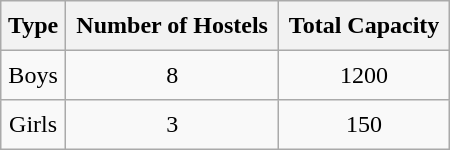<table class="wikitable" style="text-align: center; width: 300px; height: 100px;">
<tr>
<th>Type</th>
<th>Number of Hostels</th>
<th>Total Capacity</th>
</tr>
<tr>
<td>Boys</td>
<td>8</td>
<td>1200</td>
</tr>
<tr>
<td>Girls</td>
<td>3</td>
<td>150</td>
</tr>
</table>
